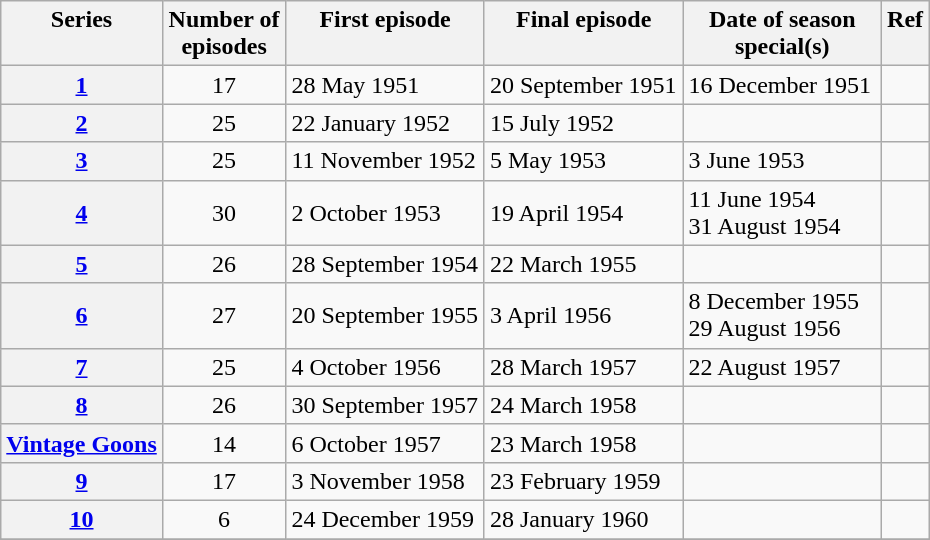<table class="wikitable plainrowheaders sortable" style="margin-right: 0;">
<tr>
<th scope="col" style="vertical-align: top;">Series</th>
<th scope="col" style="vertical-align: top; width: 75px;">Number of episodes</th>
<th scope="col" style="vertical-align: top; width: 125px;">First episode</th>
<th scope="col" style="vertical-align: top; width: 125px;">Final episode</th>
<th scope="col" style="vertical-align: top; width: 125px;">Date of season special(s)</th>
<th scope="col" class="unsortable" style="vertical-align: top;">Ref</th>
</tr>
<tr>
<th scope="row" style="text-align: center;"><a href='#'>1</a></th>
<td style="text-align: center;">17</td>
<td>28 May 1951</td>
<td>20 September 1951</td>
<td>16 December 1951</td>
<td></td>
</tr>
<tr>
<th scope="row" style="text-align: center;"><a href='#'>2</a></th>
<td style="text-align: center;">25</td>
<td>22 January 1952</td>
<td>15 July 1952</td>
<td></td>
<td></td>
</tr>
<tr>
<th scope="row" style="text-align: center;"><a href='#'>3</a></th>
<td style="text-align: center;">25</td>
<td>11 November 1952</td>
<td>5 May 1953</td>
<td>3 June 1953</td>
<td></td>
</tr>
<tr>
<th scope="row" style="text-align: center;"><a href='#'>4</a></th>
<td style="text-align: center;">30</td>
<td>2 October 1953</td>
<td>19 April 1954</td>
<td>11 June 1954<br>31 August 1954</td>
<td></td>
</tr>
<tr>
<th scope="row" style="text-align: center;"><a href='#'>5</a></th>
<td style="text-align: center;">26</td>
<td>28 September 1954</td>
<td>22 March 1955</td>
<td></td>
<td></td>
</tr>
<tr>
<th scope="row" style="text-align: center;"><a href='#'>6</a></th>
<td style="text-align: center;">27</td>
<td>20 September 1955</td>
<td>3 April 1956</td>
<td>8 December 1955<br>29 August 1956</td>
<td></td>
</tr>
<tr>
<th scope="row" style="text-align: center;"><a href='#'>7</a></th>
<td style="text-align: center;">25</td>
<td>4 October 1956</td>
<td>28 March 1957</td>
<td>22 August 1957</td>
<td></td>
</tr>
<tr>
<th scope="row" style="text-align: center;"><a href='#'>8</a></th>
<td style="text-align: center;">26</td>
<td>30 September 1957</td>
<td>24 March 1958</td>
<td></td>
<td></td>
</tr>
<tr>
<th scope="row" style="text-align: center;"><a href='#'>Vintage Goons</a></th>
<td style="text-align: center;">14</td>
<td>6 October 1957</td>
<td>23 March 1958</td>
<td></td>
<td></td>
</tr>
<tr>
<th scope="row" style="text-align: center;"><a href='#'>9</a></th>
<td style="text-align: center;">17</td>
<td>3 November 1958</td>
<td>23 February 1959</td>
<td></td>
<td></td>
</tr>
<tr>
<th scope="row" style="text-align: center;"><a href='#'>10</a></th>
<td style="text-align: center;">6</td>
<td>24 December 1959</td>
<td>28 January 1960</td>
<td></td>
<td></td>
</tr>
<tr>
</tr>
</table>
